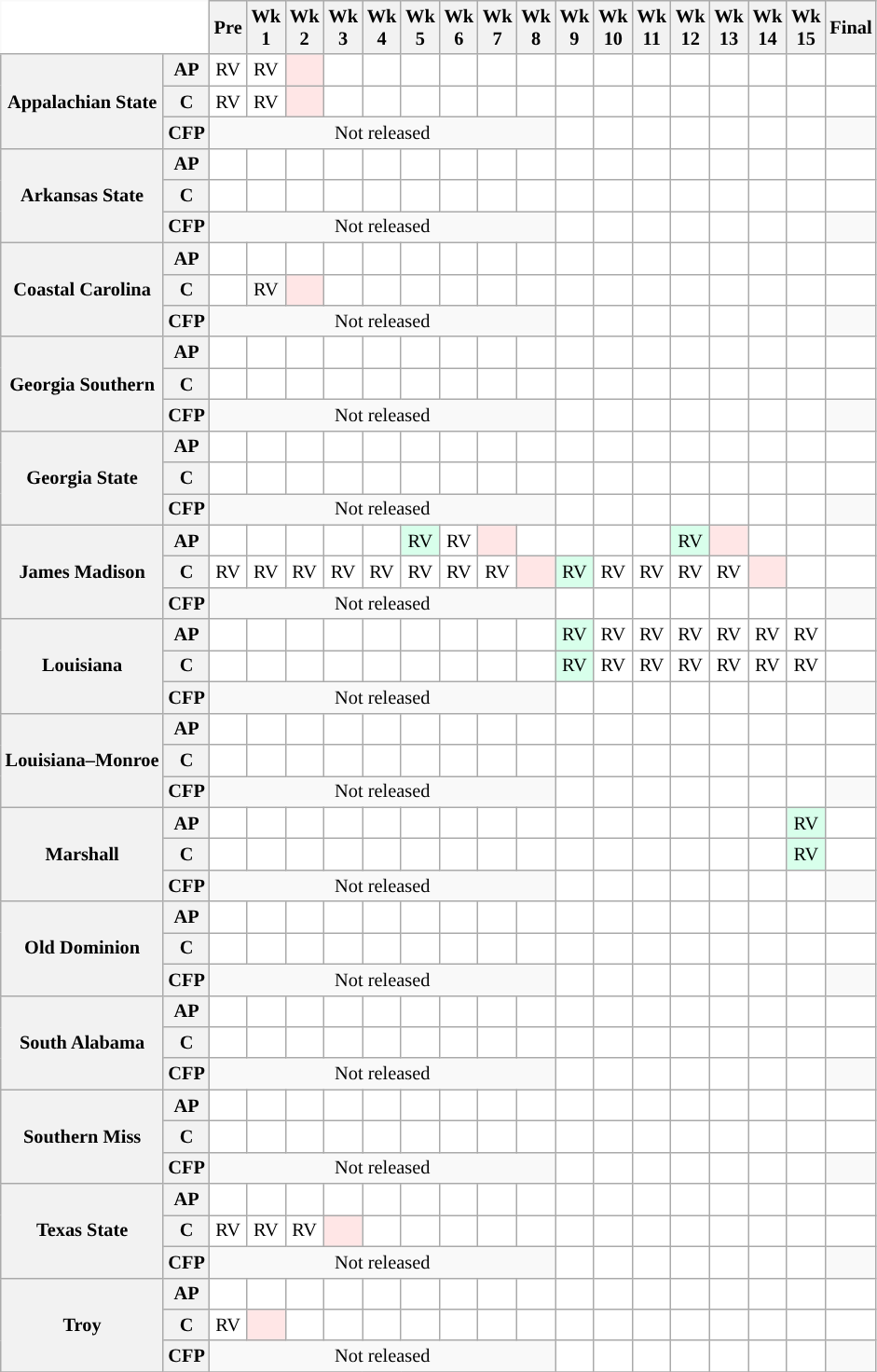<table class="wikitable" style="white-space:nowrap;font-size:85%;">
<tr>
<th colspan=2 style="background:white; border-top-style:hidden; border-left-style:hidden;"> </th>
<th>Pre</th>
<th>Wk<br>1</th>
<th>Wk<br>2</th>
<th>Wk<br>3</th>
<th>Wk<br>4</th>
<th>Wk<br>5</th>
<th>Wk<br>6</th>
<th>Wk<br>7</th>
<th>Wk<br>8</th>
<th>Wk<br>9</th>
<th>Wk<br>10</th>
<th>Wk<br>11</th>
<th>Wk<br>12</th>
<th>Wk<br>13</th>
<th>Wk<br>14</th>
<th>Wk<br>15</th>
<th>Final</th>
</tr>
<tr style="text-align:center;">
<th rowspan="3">Appalachian State</th>
<th>AP</th>
<td style="background:#FFF;">RV</td>
<td style="background:#FFF;">RV</td>
<td style="background:#ffe6e6;"></td>
<td style="background:#FFF;"></td>
<td style="background:#FFF;"></td>
<td style="background:#FFF;"></td>
<td style="background:#FFF;"></td>
<td style="background:#FFF;"></td>
<td style="background:#FFF;"></td>
<td style="background:#FFF;"></td>
<td style="background:#FFF;"></td>
<td style="background:#FFF;"></td>
<td style="background:#FFF;"></td>
<td style="background:#FFF;"></td>
<td style="background:#FFF;"></td>
<td style="background:#FFF;"></td>
<td style="background:#FFF;"></td>
</tr>
<tr style="text-align:center;">
<th>C</th>
<td style="background:#FFF;">RV</td>
<td style="background:#FFF;">RV</td>
<td style="background:#ffe6e6;"></td>
<td style="background:#FFF;"></td>
<td style="background:#FFF;"></td>
<td style="background:#FFF;"></td>
<td style="background:#FFF;"></td>
<td style="background:#FFF;"></td>
<td style="background:#FFF;"></td>
<td style="background:#FFF;"></td>
<td style="background:#FFF;"></td>
<td style="background:#FFF;"></td>
<td style="background:#FFF;"></td>
<td style="background:#FFF;"></td>
<td style="background:#FFF;"></td>
<td style="background:#FFF;"></td>
<td style="background:#FFF;"></td>
</tr>
<tr style="text-align:center;">
<th>CFP</th>
<td colspan="9" style="text-align:center;">Not released</td>
<td style="background:#FFF;"></td>
<td style="background:#FFF;"></td>
<td style="background:#FFF;"></td>
<td style="background:#FFF;"></td>
<td style="background:#FFF;"></td>
<td style="background:#FFF;"></td>
<td style="background:#FFF;"></td>
<td style="text-align:center;"></td>
</tr>
<tr style="text-align:center;">
<th rowspan="3">Arkansas State</th>
<th>AP</th>
<td style="background:#FFF;"></td>
<td style="background:#FFF;"></td>
<td style="background:#FFF;"></td>
<td style="background:#FFF;"></td>
<td style="background:#FFF;"></td>
<td style="background:#FFF;"></td>
<td style="background:#FFF;"></td>
<td style="background:#FFF;"></td>
<td style="background:#FFF;"></td>
<td style="background:#FFF;"></td>
<td style="background:#FFF;"></td>
<td style="background:#FFF;"></td>
<td style="background:#FFF;"></td>
<td style="background:#FFF;"></td>
<td style="background:#FFF;"></td>
<td style="background:#FFF;"></td>
<td style="background:#FFF;"></td>
</tr>
<tr style="text-align:center;">
<th>C</th>
<td style="background:#FFF;"></td>
<td style="background:#FFF;"></td>
<td style="background:#FFF;"></td>
<td style="background:#FFF;"></td>
<td style="background:#FFF;"></td>
<td style="background:#FFF;"></td>
<td style="background:#FFF;"></td>
<td style="background:#FFF;"></td>
<td style="background:#FFF;"></td>
<td style="background:#FFF;"></td>
<td style="background:#FFF;"></td>
<td style="background:#FFF;"></td>
<td style="background:#FFF;"></td>
<td style="background:#FFF;"></td>
<td style="background:#FFF;"></td>
<td style="background:#FFF;"></td>
<td style="background:#FFF;"></td>
</tr>
<tr style="text-align:center;">
<th>CFP</th>
<td colspan="9" style="text-align:center;">Not released</td>
<td style="background:#FFF;"></td>
<td style="background:#FFF;"></td>
<td style="background:#FFF;"></td>
<td style="background:#FFF;"></td>
<td style="background:#FFF;"></td>
<td style="background:#FFF;"></td>
<td style="background:#FFF;"></td>
<td style="text-align:center;"></td>
</tr>
<tr style="text-align:center;">
<th rowspan="3">Coastal Carolina</th>
<th>AP</th>
<td style="background:#FFF;"></td>
<td style="background:#FFF;"></td>
<td style="background:#FFF;"></td>
<td style="background:#FFF;"></td>
<td style="background:#FFF;"></td>
<td style="background:#FFF;"></td>
<td style="background:#FFF;"></td>
<td style="background:#FFF;"></td>
<td style="background:#FFF;"></td>
<td style="background:#FFF;"></td>
<td style="background:#FFF;"></td>
<td style="background:#FFF;"></td>
<td style="background:#FFF;"></td>
<td style="background:#FFF;"></td>
<td style="background:#FFF;"></td>
<td style="background:#FFF;"></td>
<td style="background:#FFF;"></td>
</tr>
<tr style="text-align:center;">
<th>C</th>
<td style="background:#FFF;"></td>
<td style="background:##FFFFE6;">RV</td>
<td style="background:#ffe6e6;"></td>
<td style="background:#FFF;"></td>
<td style="background:#FFF;"></td>
<td style="background:#FFF;"></td>
<td style="background:#FFF;"></td>
<td style="background:#FFF;"></td>
<td style="background:#FFF;"></td>
<td style="background:#FFF;"></td>
<td style="background:#FFF;"></td>
<td style="background:#FFF;"></td>
<td style="background:#FFF;"></td>
<td style="background:#FFF;"></td>
<td style="background:#FFF;"></td>
<td style="background:#FFF;"></td>
<td style="background:#FFF;"></td>
</tr>
<tr style="text-align:center;">
<th>CFP</th>
<td colspan="9" style="text-align:center;">Not released</td>
<td style="background:#FFF;"></td>
<td style="background:#FFF;"></td>
<td style="background:#FFF;"></td>
<td style="background:#FFF;"></td>
<td style="background:#FFF;"></td>
<td style="background:#FFF;"></td>
<td style="background:#FFF;"></td>
<td style="text-align:center;"></td>
</tr>
<tr style="text-align:center;">
<th rowspan="3">Georgia Southern</th>
<th>AP</th>
<td style="background:#FFF;"></td>
<td style="background:#FFF;"></td>
<td style="background:#FFF;"></td>
<td style="background:#FFF;"></td>
<td style="background:#FFF;"></td>
<td style="background:#FFF;"></td>
<td style="background:#FFF;"></td>
<td style="background:#FFF;"></td>
<td style="background:#FFF;"></td>
<td style="background:#FFF;"></td>
<td style="background:#FFF;"></td>
<td style="background:#FFF;"></td>
<td style="background:#FFF;"></td>
<td style="background:#FFF;"></td>
<td style="background:#FFF;"></td>
<td style="background:#FFF;"></td>
<td style="background:#FFF;"></td>
</tr>
<tr style="text-align:center;">
<th>C</th>
<td style="background:#FFF;"></td>
<td style="background:#FFF;"></td>
<td style="background:#FFF;"></td>
<td style="background:#FFF;"></td>
<td style="background:#FFF;"></td>
<td style="background:#FFF;"></td>
<td style="background:#FFF;"></td>
<td style="background:#FFF;"></td>
<td style="background:#FFF;"></td>
<td style="background:#FFF;"></td>
<td style="background:#FFF;"></td>
<td style="background:#FFF;"></td>
<td style="background:#FFF;"></td>
<td style="background:#FFF;"></td>
<td style="background:#FFF;"></td>
<td style="background:#FFF;"></td>
<td style="background:#FFF;"></td>
</tr>
<tr style="text-align:center;">
<th>CFP</th>
<td colspan="9" style="text-align:center;">Not released</td>
<td style="background:#FFF;"></td>
<td style="background:#FFF;"></td>
<td style="background:#FFF;"></td>
<td style="background:#FFF;"></td>
<td style="background:#FFF;"></td>
<td style="background:#FFF;"></td>
<td style="background:#FFF;"></td>
<td style="text-align:center;"></td>
</tr>
<tr style="text-align:center;">
<th rowspan="3">Georgia State</th>
<th>AP</th>
<td style="background:#FFF;"></td>
<td style="background:#FFF;"></td>
<td style="background:#FFF;"></td>
<td style="background:#FFF;"></td>
<td style="background:#FFF;"></td>
<td style="background:#FFF;"></td>
<td style="background:#FFF;"></td>
<td style="background:#FFF;"></td>
<td style="background:#FFF;"></td>
<td style="background:#FFF;"></td>
<td style="background:#FFF;"></td>
<td style="background:#FFF;"></td>
<td style="background:#FFF;"></td>
<td style="background:#FFF;"></td>
<td style="background:#FFF;"></td>
<td style="background:#FFF;"></td>
<td style="background:#FFF;"></td>
</tr>
<tr style="text-align:center;">
<th>C</th>
<td style="background:#FFF;"></td>
<td style="background:#FFF;"></td>
<td style="background:#FFF;"></td>
<td style="background:#FFF;"></td>
<td style="background:#FFF;"></td>
<td style="background:#FFF;"></td>
<td style="background:#FFF;"></td>
<td style="background:#FFF;"></td>
<td style="background:#FFF;"></td>
<td style="background:#FFF;"></td>
<td style="background:#FFF;"></td>
<td style="background:#FFF;"></td>
<td style="background:#FFF;"></td>
<td style="background:#FFF;"></td>
<td style="background:#FFF;"></td>
<td style="background:#FFF;"></td>
<td style="background:#FFF;"></td>
</tr>
<tr style="text-align:center;">
<th>CFP</th>
<td colspan="9" style="text-align:center;">Not released</td>
<td style="background:#FFF;"></td>
<td style="background:#FFF;"></td>
<td style="background:#FFF;"></td>
<td style="background:#FFF;"></td>
<td style="background:#FFF;"></td>
<td style="background:#FFF;"></td>
<td style="background:#FFF;"></td>
<td style="text-align:center;"></td>
</tr>
<tr style="text-align:center;">
<th rowspan="3">James Madison</th>
<th>AP</th>
<td style="background:#FFF;"></td>
<td style="background:#FFF;"></td>
<td style="background:#FFF;"></td>
<td style="background:#FFF;"></td>
<td style="background:#FFF;"></td>
<td style="background:#d8ffeb;">RV</td>
<td style="background:#FFF;">RV</td>
<td style="background:#ffe6e6;"></td>
<td style="background:#FFF;"></td>
<td style="background:#FFF;"></td>
<td style="background:#FFF;"></td>
<td style="background:#FFF;"></td>
<td style="background:#d8ffeb;">RV</td>
<td style="background:#ffe6e6;"></td>
<td style="background:#FFF;"></td>
<td style="background:#FFF;"></td>
<td style="background:#FFF;"></td>
</tr>
<tr style="text-align:center;">
<th>C</th>
<td style="background:#FFF;">RV</td>
<td style="background:#FFF;">RV</td>
<td style="background:#FFF;">RV</td>
<td style="background:#FFF;">RV</td>
<td style="background:#FFF;">RV</td>
<td style="background:#FFF;">RV</td>
<td style="background:#FFF;">RV</td>
<td style="background:#FFF;">RV</td>
<td style="background:#ffe6e6;"></td>
<td style="background:#d8ffeb;">RV</td>
<td style="background:#FFF;">RV</td>
<td style="background:#FFF;">RV</td>
<td style="background:#FFF;">RV</td>
<td style="background:#FFF;">RV</td>
<td style="background:#ffe6e6;"></td>
<td style="background:#FFF;"></td>
<td style="background:#FFF;"></td>
</tr>
<tr style="text-align:center;">
<th>CFP</th>
<td colspan="9" style="text-align:center;">Not released</td>
<td style="background:#FFF;"></td>
<td style="background:#FFF;"></td>
<td style="background:#FFF;"></td>
<td style="background:#FFF;"></td>
<td style="background:#FFF;"></td>
<td style="background:#FFF;"></td>
<td style="background:#FFF;"></td>
<td style="text-align:center;"></td>
</tr>
<tr style="text-align:center;">
<th rowspan="3">Louisiana</th>
<th>AP</th>
<td style="background:#FFF;"></td>
<td style="background:#FFF;"></td>
<td style="background:#FFF;"></td>
<td style="background:#FFF;"></td>
<td style="background:#FFF;"></td>
<td style="background:#FFF;"></td>
<td style="background:#FFF;"></td>
<td style="background:#FFF;"></td>
<td style="background:#FFF;"></td>
<td style="background:#d8ffeb;">RV</td>
<td style="background:#FFF;">RV</td>
<td style="background:#FFF;">RV</td>
<td style="background:#FFF;">RV</td>
<td style="background:#FFF;">RV</td>
<td style="background:#FFF;">RV</td>
<td style="background:#FFF;">RV</td>
<td style="background:#FFF;"></td>
</tr>
<tr style="text-align:center;">
<th>C</th>
<td style="background:#FFF;"></td>
<td style="background:#FFF;"></td>
<td style="background:#FFF;"></td>
<td style="background:#FFF;"></td>
<td style="background:#FFF;"></td>
<td style="background:#FFF;"></td>
<td style="background:#FFF;"></td>
<td style="background:#FFF;"></td>
<td style="background:#FFF;"></td>
<td style="background:#d8ffeb;">RV</td>
<td style="background:#FFF;">RV</td>
<td style="background:#FFF;">RV</td>
<td style="background:#FFF;">RV</td>
<td style="background:#FFF;">RV</td>
<td style="background:#FFF;">RV</td>
<td style="background:#FFF;">RV</td>
<td style="background:#FFF;"></td>
</tr>
<tr style="text-align:center;">
<th>CFP</th>
<td colspan="9" style="text-align:center;">Not released</td>
<td style="background:#FFF;"></td>
<td style="background:#FFF;"></td>
<td style="background:#FFF;"></td>
<td style="background:#FFF;"></td>
<td style="background:#FFF;"></td>
<td style="background:#FFF;"></td>
<td style="background:#FFF;"></td>
<td style="text-align:center;"></td>
</tr>
<tr style="text-align:center;">
<th rowspan="3">Louisiana–Monroe</th>
<th>AP</th>
<td style="background:#FFF;"></td>
<td style="background:#FFF;"></td>
<td style="background:#FFF;"></td>
<td style="background:#FFF;"></td>
<td style="background:#FFF;"></td>
<td style="background:#FFF;"></td>
<td style="background:#FFF;"></td>
<td style="background:#FFF;"></td>
<td style="background:#FFF;"></td>
<td style="background:#FFF;"></td>
<td style="background:#FFF;"></td>
<td style="background:#FFF;"></td>
<td style="background:#FFF;"></td>
<td style="background:#FFF;"></td>
<td style="background:#FFF;"></td>
<td style="background:#FFF;"></td>
<td style="background:#FFF;"></td>
</tr>
<tr style="text-align:center;">
<th>C</th>
<td style="background:#FFF;"></td>
<td style="background:#FFF;"></td>
<td style="background:#FFF;"></td>
<td style="background:#FFF;"></td>
<td style="background:#FFF;"></td>
<td style="background:#FFF;"></td>
<td style="background:#FFF;"></td>
<td style="background:#FFF;"></td>
<td style="background:#FFF;"></td>
<td style="background:#FFF;"></td>
<td style="background:#FFF;"></td>
<td style="background:#FFF;"></td>
<td style="background:#FFF;"></td>
<td style="background:#FFF;"></td>
<td style="background:#FFF;"></td>
<td style="background:#FFF;"></td>
<td style="background:#FFF;"></td>
</tr>
<tr style="text-align:center;">
<th>CFP</th>
<td colspan="9" style="text-align:center;">Not released</td>
<td style="background:#FFF;"></td>
<td style="background:#FFF;"></td>
<td style="background:#FFF;"></td>
<td style="background:#FFF;"></td>
<td style="background:#FFF;"></td>
<td style="background:#FFF;"></td>
<td style="background:#FFF;"></td>
<td style="text-align:center;"></td>
</tr>
<tr style="text-align:center;">
<th rowspan="3">Marshall</th>
<th>AP</th>
<td style="background:#FFF;"></td>
<td style="background:#FFF;"></td>
<td style="background:#FFF;"></td>
<td style="background:#FFF;"></td>
<td style="background:#FFF;"></td>
<td style="background:#FFF;"></td>
<td style="background:#FFF;"></td>
<td style="background:#FFF;"></td>
<td style="background:#FFF;"></td>
<td style="background:#FFF;"></td>
<td style="background:#FFF;"></td>
<td style="background:#FFF;"></td>
<td style="background:#FFF;"></td>
<td style="background:#FFF;"></td>
<td style="background:#FFF;"></td>
<td style="background:#d8ffeb;">RV</td>
<td style="background:#FFF;"></td>
</tr>
<tr style="text-align:center;">
<th>C</th>
<td style="background:#FFF;"></td>
<td style="background:#FFF;"></td>
<td style="background:#FFF;"></td>
<td style="background:#FFF;"></td>
<td style="background:#FFF;"></td>
<td style="background:#FFF;"></td>
<td style="background:#FFF;"></td>
<td style="background:#FFF;"></td>
<td style="background:#FFF;"></td>
<td style="background:#FFF;"></td>
<td style="background:#FFF;"></td>
<td style="background:#FFF;"></td>
<td style="background:#FFF;"></td>
<td style="background:#FFF;"></td>
<td style="background:#FFF;"></td>
<td style="background:#d8ffeb;">RV</td>
<td style="background:#FFF;"></td>
</tr>
<tr style="text-align:center;">
<th>CFP</th>
<td colspan="9" style="text-align:center;">Not released</td>
<td style="background:#FFF;"></td>
<td style="background:#FFF;"></td>
<td style="background:#FFF;"></td>
<td style="background:#FFF;"></td>
<td style="background:#FFF;"></td>
<td style="background:#FFF;"></td>
<td style="background:#FFF;"></td>
<td style="text-align:center;"></td>
</tr>
<tr style="text-align:center;">
<th rowspan="3">Old Dominion</th>
<th>AP</th>
<td style="background:#FFF;"></td>
<td style="background:#FFF;"></td>
<td style="background:#FFF;"></td>
<td style="background:#FFF;"></td>
<td style="background:#FFF;"></td>
<td style="background:#FFF;"></td>
<td style="background:#FFF;"></td>
<td style="background:#FFF;"></td>
<td style="background:#FFF;"></td>
<td style="background:#FFF;"></td>
<td style="background:#FFF;"></td>
<td style="background:#FFF;"></td>
<td style="background:#FFF;"></td>
<td style="background:#FFF;"></td>
<td style="background:#FFF;"></td>
<td style="background:#FFF;"></td>
<td style="background:#FFF;"></td>
</tr>
<tr style="text-align:center;">
<th>C</th>
<td style="background:#FFF;"></td>
<td style="background:#FFF;"></td>
<td style="background:#FFF;"></td>
<td style="background:#FFF;"></td>
<td style="background:#FFF;"></td>
<td style="background:#FFF;"></td>
<td style="background:#FFF;"></td>
<td style="background:#FFF;"></td>
<td style="background:#FFF;"></td>
<td style="background:#FFF;"></td>
<td style="background:#FFF;"></td>
<td style="background:#FFF;"></td>
<td style="background:#FFF;"></td>
<td style="background:#FFF;"></td>
<td style="background:#FFF;"></td>
<td style="background:#FFF;"></td>
<td style="background:#FFF;"></td>
</tr>
<tr style="text-align:center;">
<th>CFP</th>
<td colspan="9" style="text-align:center;">Not released</td>
<td style="background:#FFF;"></td>
<td style="background:#FFF;"></td>
<td style="background:#FFF;"></td>
<td style="background:#FFF;"></td>
<td style="background:#FFF;"></td>
<td style="background:#FFF;"></td>
<td style="background:#FFF;"></td>
<td style="text-align:center;"></td>
</tr>
<tr style="text-align:center;">
<th rowspan="3">South Alabama</th>
<th>AP</th>
<td style="background:#FFF;"></td>
<td style="background:#FFF;"></td>
<td style="background:#FFF;"></td>
<td style="background:#FFF;"></td>
<td style="background:#FFF;"></td>
<td style="background:#FFF;"></td>
<td style="background:#FFF;"></td>
<td style="background:#FFF;"></td>
<td style="background:#FFF;"></td>
<td style="background:#FFF;"></td>
<td style="background:#FFF;"></td>
<td style="background:#FFF;"></td>
<td style="background:#FFF;"></td>
<td style="background:#FFF;"></td>
<td style="background:#FFF;"></td>
<td style="background:#FFF;"></td>
<td style="background:#FFF;"></td>
</tr>
<tr style="text-align:center;">
<th>C</th>
<td style="background:#FFF;"></td>
<td style="background:#FFF;"></td>
<td style="background:#FFF;"></td>
<td style="background:#FFF;"></td>
<td style="background:#FFF;"></td>
<td style="background:#FFF;"></td>
<td style="background:#FFF;"></td>
<td style="background:#FFF;"></td>
<td style="background:#FFF;"></td>
<td style="background:#FFF;"></td>
<td style="background:#FFF;"></td>
<td style="background:#FFF;"></td>
<td style="background:#FFF;"></td>
<td style="background:#FFF;"></td>
<td style="background:#FFF;"></td>
<td style="background:#FFF;"></td>
<td style="background:#FFF;"></td>
</tr>
<tr style="text-align:center;">
<th>CFP</th>
<td colspan="9" style="text-align:center;">Not released</td>
<td style="background:#FFF;"></td>
<td style="background:#FFF;"></td>
<td style="background:#FFF;"></td>
<td style="background:#FFF;"></td>
<td style="background:#FFF;"></td>
<td style="background:#FFF;"></td>
<td style="background:#FFF;"></td>
<td style="text-align:center;"></td>
</tr>
<tr style="text-align:center;">
<th rowspan="3">Southern Miss</th>
<th>AP</th>
<td style="background:#FFF;"></td>
<td style="background:#FFF;"></td>
<td style="background:#FFF;"></td>
<td style="background:#FFF;"></td>
<td style="background:#FFF;"></td>
<td style="background:#FFF;"></td>
<td style="background:#FFF;"></td>
<td style="background:#FFF;"></td>
<td style="background:#FFF;"></td>
<td style="background:#FFF;"></td>
<td style="background:#FFF;"></td>
<td style="background:#FFF;"></td>
<td style="background:#FFF;"></td>
<td style="background:#FFF;"></td>
<td style="background:#FFF;"></td>
<td style="background:#FFF;"></td>
<td style="background:#FFF;"></td>
</tr>
<tr style="text-align:center;">
<th>C</th>
<td style="background:#FFF;"></td>
<td style="background:#FFF;"></td>
<td style="background:#FFF;"></td>
<td style="background:#FFF;"></td>
<td style="background:#FFF;"></td>
<td style="background:#FFF;"></td>
<td style="background:#FFF;"></td>
<td style="background:#FFF;"></td>
<td style="background:#FFF;"></td>
<td style="background:#FFF;"></td>
<td style="background:#FFF;"></td>
<td style="background:#FFF;"></td>
<td style="background:#FFF;"></td>
<td style="background:#FFF;"></td>
<td style="background:#FFF;"></td>
<td style="background:#FFF;"></td>
<td style="background:#FFF;"></td>
</tr>
<tr style="text-align:center;">
<th>CFP</th>
<td colspan="9" style="text-align:center;">Not released</td>
<td style="background:#FFF;"></td>
<td style="background:#FFF;"></td>
<td style="background:#FFF;"></td>
<td style="background:#FFF;"></td>
<td style="background:#FFF;"></td>
<td style="background:#FFF;"></td>
<td style="background:#FFF;"></td>
<td style="text-align:center;"></td>
</tr>
<tr style="text-align:center;">
<th rowspan="3">Texas State</th>
<th>AP</th>
<td style="background:#FFF;"></td>
<td style="background:#FFF;"></td>
<td style="background:#FFF;"></td>
<td style="background:#FFF;"></td>
<td style="background:#FFF;"></td>
<td style="background:#FFF;"></td>
<td style="background:#FFF;"></td>
<td style="background:#FFF;"></td>
<td style="background:#FFF;"></td>
<td style="background:#FFF;"></td>
<td style="background:#FFF;"></td>
<td style="background:#FFF;"></td>
<td style="background:#FFF;"></td>
<td style="background:#FFF;"></td>
<td style="background:#FFF;"></td>
<td style="background:#FFF;"></td>
<td style="background:#FFF;"></td>
</tr>
<tr style="text-align:center;">
<th>C</th>
<td style="background:#FFF;">RV</td>
<td style="background:#FFF;">RV</td>
<td style="background:#FFF;">RV</td>
<td style="background:#ffe6e6;"></td>
<td style="background:#FFF;"></td>
<td style="background:#FFF;"></td>
<td style="background:#FFF;"></td>
<td style="background:#FFF;"></td>
<td style="background:#FFF;"></td>
<td style="background:#FFF;"></td>
<td style="background:#FFF;"></td>
<td style="background:#FFF;"></td>
<td style="background:#FFF;"></td>
<td style="background:#FFF;"></td>
<td style="background:#FFF;"></td>
<td style="background:#FFF;"></td>
<td style="background:#FFF;"></td>
</tr>
<tr style="text-align:center;">
<th>CFP</th>
<td colspan="9" style="text-align:center;">Not released</td>
<td style="background:#FFF;"></td>
<td style="background:#FFF;"></td>
<td style="background:#FFF;"></td>
<td style="background:#FFF;"></td>
<td style="background:#FFF;"></td>
<td style="background:#FFF;"></td>
<td style="background:#FFF;"></td>
<td style="text-align:center;"></td>
</tr>
<tr style="text-align:center;">
<th rowspan="3">Troy</th>
<th>AP</th>
<td style="background:#FFF;"></td>
<td style="background:#FFF;"></td>
<td style="background:#FFF;"></td>
<td style="background:#FFF;"></td>
<td style="background:#FFF;"></td>
<td style="background:#FFF;"></td>
<td style="background:#FFF;"></td>
<td style="background:#FFF;"></td>
<td style="background:#FFF;"></td>
<td style="background:#FFF;"></td>
<td style="background:#FFF;"></td>
<td style="background:#FFF;"></td>
<td style="background:#FFF;"></td>
<td style="background:#FFF;"></td>
<td style="background:#FFF;"></td>
<td style="background:#FFF;"></td>
<td style="background:#FFF;"></td>
</tr>
<tr style="text-align:center;">
<th>C</th>
<td style="background:#FFF;">RV</td>
<td style="background:#ffe6e6;"></td>
<td style="background:#FFF;"></td>
<td style="background:#FFF;"></td>
<td style="background:#FFF;"></td>
<td style="background:#FFF;"></td>
<td style="background:#FFF;"></td>
<td style="background:#FFF;"></td>
<td style="background:#FFF;"></td>
<td style="background:#FFF;"></td>
<td style="background:#FFF;"></td>
<td style="background:#FFF;"></td>
<td style="background:#FFF;"></td>
<td style="background:#FFF;"></td>
<td style="background:#FFF;"></td>
<td style="background:#FFF;"></td>
<td style="background:#FFF;"></td>
</tr>
<tr style="text-align:center;">
<th>CFP</th>
<td colspan="9" style="text-align:center;">Not released</td>
<td style="background:#FFF;"></td>
<td style="background:#FFF;"></td>
<td style="background:#FFF;"></td>
<td style="background:#FFF;"></td>
<td style="background:#FFF;"></td>
<td style="background:#FFF;"></td>
<td style="background:#FFF;"></td>
<td style="text-align:center;"></td>
</tr>
<tr style="text-align:center;">
</tr>
</table>
